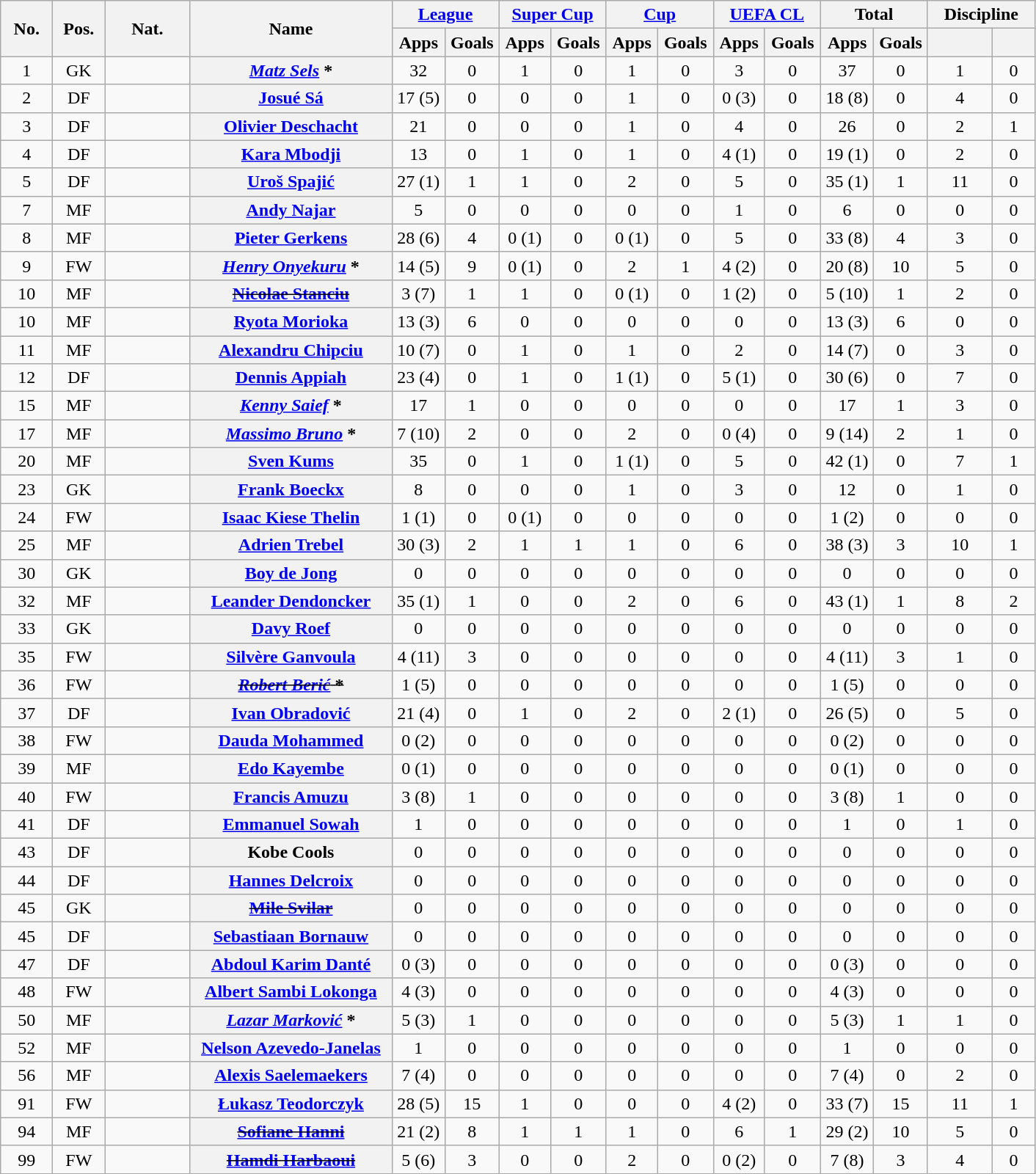<table class="wikitable plainrowheaders" style="text-align:center">
<tr>
<th rowspan="2" width="40">No.</th>
<th rowspan="2" width="40">Pos.</th>
<th rowspan="2" width="70">Nat.</th>
<th rowspan="2" width="176" scope="col">Name</th>
<th colspan="2" width="90"><a href='#'>League</a></th>
<th colspan="2" width="90"><a href='#'>Super Cup</a></th>
<th colspan="2" width="90"><a href='#'>Cup</a></th>
<th colspan="2" width="90"><a href='#'>UEFA CL</a></th>
<th colspan="2" width="90">Total</th>
<th colspan="2" width="90">Discipline</th>
</tr>
<tr>
<th scope="col">Apps</th>
<th scope="col">Goals</th>
<th scope="col">Apps</th>
<th scope="col">Goals</th>
<th scope="col">Apps</th>
<th scope="col">Goals</th>
<th scope="col">Apps</th>
<th scope="col">Goals</th>
<th scope="col">Apps</th>
<th scope="col">Goals</th>
<th scope="col"></th>
<th scope="col"></th>
</tr>
<tr>
<td>1</td>
<td>GK</td>
<td align="left"></td>
<th scope="row"><em><a href='#'>Matz Sels</a></em> *</th>
<td>32</td>
<td>0</td>
<td>1</td>
<td>0</td>
<td>1</td>
<td>0</td>
<td>3</td>
<td>0</td>
<td>37</td>
<td>0</td>
<td>1</td>
<td>0</td>
</tr>
<tr>
<td>2</td>
<td>DF</td>
<td align="left"></td>
<th scope="row"><a href='#'>Josué Sá</a></th>
<td>17 (5)</td>
<td>0</td>
<td>0</td>
<td>0</td>
<td>1</td>
<td>0</td>
<td>0 (3)</td>
<td>0</td>
<td>18 (8)</td>
<td>0</td>
<td>4</td>
<td>0</td>
</tr>
<tr>
<td>3</td>
<td>DF</td>
<td align="left"></td>
<th scope="row"><a href='#'>Olivier Deschacht</a></th>
<td>21</td>
<td>0</td>
<td>0</td>
<td>0</td>
<td>1</td>
<td>0</td>
<td>4</td>
<td>0</td>
<td>26</td>
<td>0</td>
<td>2</td>
<td>1</td>
</tr>
<tr>
<td>4</td>
<td>DF</td>
<td align="left"></td>
<th scope="row"><a href='#'>Kara Mbodji</a></th>
<td>13</td>
<td>0</td>
<td>1</td>
<td>0</td>
<td>1</td>
<td>0</td>
<td>4 (1)</td>
<td>0</td>
<td>19 (1)</td>
<td>0</td>
<td>2</td>
<td>0</td>
</tr>
<tr>
<td>5</td>
<td>DF</td>
<td align="left"></td>
<th scope="row"><a href='#'>Uroš Spajić</a></th>
<td>27 (1)</td>
<td>1</td>
<td>1</td>
<td>0</td>
<td>2</td>
<td>0</td>
<td>5</td>
<td>0</td>
<td>35 (1)</td>
<td>1</td>
<td>11</td>
<td>0</td>
</tr>
<tr>
<td>7</td>
<td>MF</td>
<td align="left"></td>
<th scope="row"><a href='#'>Andy Najar</a></th>
<td>5</td>
<td>0</td>
<td>0</td>
<td>0</td>
<td>0</td>
<td>0</td>
<td>1</td>
<td>0</td>
<td>6</td>
<td>0</td>
<td>0</td>
<td>0</td>
</tr>
<tr>
<td>8</td>
<td>MF</td>
<td align="left"></td>
<th scope="row"><a href='#'>Pieter Gerkens</a></th>
<td>28 (6)</td>
<td>4</td>
<td>0 (1)</td>
<td>0</td>
<td>0 (1)</td>
<td>0</td>
<td>5</td>
<td>0</td>
<td>33 (8)</td>
<td>4</td>
<td>3</td>
<td>0</td>
</tr>
<tr>
<td>9</td>
<td>FW</td>
<td align="left"></td>
<th scope="row"><em><a href='#'>Henry Onyekuru</a></em> *</th>
<td>14 (5)</td>
<td>9</td>
<td>0 (1)</td>
<td>0</td>
<td>2</td>
<td>1</td>
<td>4 (2)</td>
<td>0</td>
<td>20 (8)</td>
<td>10</td>
<td>5</td>
<td>0</td>
</tr>
<tr>
<td>10</td>
<td>MF</td>
<td align="left"></td>
<th scope="row"><s><a href='#'>Nicolae Stanciu</a></s> </th>
<td>3 (7)</td>
<td>1</td>
<td>1</td>
<td>0</td>
<td>0 (1)</td>
<td>0</td>
<td>1 (2)</td>
<td>0</td>
<td>5 (10)</td>
<td>1</td>
<td>2</td>
<td>0</td>
</tr>
<tr>
<td>10</td>
<td>MF</td>
<td align="left"></td>
<th scope="row"><a href='#'>Ryota Morioka</a></th>
<td>13 (3)</td>
<td>6</td>
<td>0</td>
<td>0</td>
<td>0</td>
<td>0</td>
<td>0</td>
<td>0</td>
<td>13 (3)</td>
<td>6</td>
<td>0</td>
<td>0</td>
</tr>
<tr>
<td>11</td>
<td>MF</td>
<td align="left"></td>
<th scope="row"><a href='#'>Alexandru Chipciu</a></th>
<td>10 (7)</td>
<td>0</td>
<td>1</td>
<td>0</td>
<td>1</td>
<td>0</td>
<td>2</td>
<td>0</td>
<td>14 (7)</td>
<td>0</td>
<td>3</td>
<td>0</td>
</tr>
<tr>
<td>12</td>
<td>DF</td>
<td align="left"></td>
<th scope="row"><a href='#'>Dennis Appiah</a></th>
<td>23 (4)</td>
<td>0</td>
<td>1</td>
<td>0</td>
<td>1 (1)</td>
<td>0</td>
<td>5 (1)</td>
<td>0</td>
<td>30 (6)</td>
<td>0</td>
<td>7</td>
<td>0</td>
</tr>
<tr>
<td>15</td>
<td>MF</td>
<td align="left"></td>
<th scope="row"><em><a href='#'>Kenny Saief</a></em> *</th>
<td>17</td>
<td>1</td>
<td>0</td>
<td>0</td>
<td>0</td>
<td>0</td>
<td>0</td>
<td>0</td>
<td>17</td>
<td>1</td>
<td>3</td>
<td>0</td>
</tr>
<tr>
<td>17</td>
<td>MF</td>
<td align="left"></td>
<th scope="row"><em><a href='#'>Massimo Bruno</a></em> *</th>
<td>7 (10)</td>
<td>2</td>
<td>0</td>
<td>0</td>
<td>2</td>
<td>0</td>
<td>0 (4)</td>
<td>0</td>
<td>9 (14)</td>
<td>2</td>
<td>1</td>
<td>0</td>
</tr>
<tr>
<td>20</td>
<td>MF</td>
<td align="left"></td>
<th scope="row"><a href='#'>Sven Kums</a></th>
<td>35</td>
<td>0</td>
<td>1</td>
<td>0</td>
<td>1 (1)</td>
<td>0</td>
<td>5</td>
<td>0</td>
<td>42 (1)</td>
<td>0</td>
<td>7</td>
<td>1</td>
</tr>
<tr>
<td>23</td>
<td>GK</td>
<td align="left"></td>
<th scope="row"><a href='#'>Frank Boeckx</a></th>
<td>8</td>
<td>0</td>
<td>0</td>
<td>0</td>
<td>1</td>
<td>0</td>
<td>3</td>
<td>0</td>
<td>12</td>
<td>0</td>
<td>1</td>
<td>0</td>
</tr>
<tr>
<td>24</td>
<td>FW</td>
<td align="left"></td>
<th scope="row"><a href='#'>Isaac Kiese Thelin</a></th>
<td>1 (1)</td>
<td>0</td>
<td>0 (1)</td>
<td>0</td>
<td>0</td>
<td>0</td>
<td>0</td>
<td>0</td>
<td>1 (2)</td>
<td>0</td>
<td>0</td>
<td>0</td>
</tr>
<tr>
<td>25</td>
<td>MF</td>
<td align="left"></td>
<th scope="row"><a href='#'>Adrien Trebel</a></th>
<td>30 (3)</td>
<td>2</td>
<td>1</td>
<td>1</td>
<td>1</td>
<td>0</td>
<td>6</td>
<td>0</td>
<td>38 (3)</td>
<td>3</td>
<td>10</td>
<td>1</td>
</tr>
<tr>
<td>30</td>
<td>GK</td>
<td align="left"></td>
<th scope="row"><a href='#'>Boy de Jong</a></th>
<td>0</td>
<td>0</td>
<td>0</td>
<td>0</td>
<td>0</td>
<td>0</td>
<td>0</td>
<td>0</td>
<td>0</td>
<td>0</td>
<td>0</td>
<td>0</td>
</tr>
<tr>
<td>32</td>
<td>MF</td>
<td align="left"></td>
<th scope="row"><a href='#'>Leander Dendoncker</a></th>
<td>35 (1)</td>
<td>1</td>
<td>0</td>
<td>0</td>
<td>2</td>
<td>0</td>
<td>6</td>
<td>0</td>
<td>43 (1)</td>
<td>1</td>
<td>8</td>
<td>2</td>
</tr>
<tr>
<td>33</td>
<td>GK</td>
<td align="left"></td>
<th scope="row"><a href='#'>Davy Roef</a></th>
<td>0</td>
<td>0</td>
<td>0</td>
<td>0</td>
<td>0</td>
<td>0</td>
<td>0</td>
<td>0</td>
<td>0</td>
<td>0</td>
<td>0</td>
<td>0</td>
</tr>
<tr>
<td>35</td>
<td>FW</td>
<td align="left"></td>
<th scope="row"><a href='#'>Silvère Ganvoula</a></th>
<td>4 (11)</td>
<td>3</td>
<td>0</td>
<td>0</td>
<td>0</td>
<td>0</td>
<td>0</td>
<td>0</td>
<td>4 (11)</td>
<td>3</td>
<td>1</td>
<td>0</td>
</tr>
<tr>
<td>36</td>
<td>FW</td>
<td align="left"></td>
<th scope="row"><s><em><a href='#'>Robert Berić</a></em> *</s> </th>
<td>1 (5)</td>
<td>0</td>
<td>0</td>
<td>0</td>
<td>0</td>
<td>0</td>
<td>0</td>
<td>0</td>
<td>1 (5)</td>
<td>0</td>
<td>0</td>
<td>0</td>
</tr>
<tr>
<td>37</td>
<td>DF</td>
<td align="left"></td>
<th scope="row"><a href='#'>Ivan Obradović</a></th>
<td>21 (4)</td>
<td>0</td>
<td>1</td>
<td>0</td>
<td>2</td>
<td>0</td>
<td>2 (1)</td>
<td>0</td>
<td>26 (5)</td>
<td>0</td>
<td>5</td>
<td>0</td>
</tr>
<tr>
<td>38</td>
<td>FW</td>
<td align="left"></td>
<th scope="row"><a href='#'>Dauda Mohammed</a></th>
<td>0 (2)</td>
<td>0</td>
<td>0</td>
<td>0</td>
<td>0</td>
<td>0</td>
<td>0</td>
<td>0</td>
<td>0 (2)</td>
<td>0</td>
<td>0</td>
<td>0</td>
</tr>
<tr>
<td>39</td>
<td>MF</td>
<td align="left"></td>
<th scope="row"><a href='#'>Edo Kayembe</a></th>
<td>0 (1)</td>
<td>0</td>
<td>0</td>
<td>0</td>
<td>0</td>
<td>0</td>
<td>0</td>
<td>0</td>
<td>0 (1)</td>
<td>0</td>
<td>0</td>
<td>0</td>
</tr>
<tr>
<td>40</td>
<td>FW</td>
<td align="left"></td>
<th scope="row"><a href='#'>Francis Amuzu</a></th>
<td>3 (8)</td>
<td>1</td>
<td>0</td>
<td>0</td>
<td>0</td>
<td>0</td>
<td>0</td>
<td>0</td>
<td>3 (8)</td>
<td>1</td>
<td>0</td>
<td>0</td>
</tr>
<tr>
<td>41</td>
<td>DF</td>
<td align="left"></td>
<th scope="row"><a href='#'>Emmanuel Sowah</a></th>
<td>1</td>
<td>0</td>
<td>0</td>
<td>0</td>
<td>0</td>
<td>0</td>
<td>0</td>
<td>0</td>
<td>1</td>
<td>0</td>
<td>1</td>
<td>0</td>
</tr>
<tr>
<td>43</td>
<td>DF</td>
<td align="left"></td>
<th scope="row">Kobe Cools</th>
<td>0</td>
<td>0</td>
<td>0</td>
<td>0</td>
<td>0</td>
<td>0</td>
<td>0</td>
<td>0</td>
<td>0</td>
<td>0</td>
<td>0</td>
<td>0</td>
</tr>
<tr>
<td>44</td>
<td>DF</td>
<td align="left"></td>
<th scope="row"><a href='#'>Hannes Delcroix</a></th>
<td>0</td>
<td>0</td>
<td>0</td>
<td>0</td>
<td>0</td>
<td>0</td>
<td>0</td>
<td>0</td>
<td>0</td>
<td>0</td>
<td>0</td>
<td>0</td>
</tr>
<tr>
<td>45</td>
<td>GK</td>
<td align="left"></td>
<th scope="row"><s><a href='#'>Mile Svilar</a></s> </th>
<td>0</td>
<td>0</td>
<td>0</td>
<td>0</td>
<td>0</td>
<td>0</td>
<td>0</td>
<td>0</td>
<td>0</td>
<td>0</td>
<td>0</td>
<td>0</td>
</tr>
<tr>
<td>45</td>
<td>DF</td>
<td align="left"></td>
<th scope="row"><a href='#'>Sebastiaan Bornauw</a></th>
<td>0</td>
<td>0</td>
<td>0</td>
<td>0</td>
<td>0</td>
<td>0</td>
<td>0</td>
<td>0</td>
<td>0</td>
<td>0</td>
<td>0</td>
<td>0</td>
</tr>
<tr>
<td>47</td>
<td>DF</td>
<td align="left"></td>
<th scope="row"><a href='#'>Abdoul Karim Danté</a></th>
<td>0 (3)</td>
<td>0</td>
<td>0</td>
<td>0</td>
<td>0</td>
<td>0</td>
<td>0</td>
<td>0</td>
<td>0 (3)</td>
<td>0</td>
<td>0</td>
<td>0</td>
</tr>
<tr>
<td>48</td>
<td>FW</td>
<td align="left"></td>
<th scope="row"><a href='#'>Albert Sambi Lokonga</a></th>
<td>4 (3)</td>
<td>0</td>
<td>0</td>
<td>0</td>
<td>0</td>
<td>0</td>
<td>0</td>
<td>0</td>
<td>4 (3)</td>
<td>0</td>
<td>0</td>
<td>0</td>
</tr>
<tr>
<td>50</td>
<td>MF</td>
<td align="left"></td>
<th scope="row"><em><a href='#'>Lazar Marković</a></em> *</th>
<td>5 (3)</td>
<td>1</td>
<td>0</td>
<td>0</td>
<td>0</td>
<td>0</td>
<td>0</td>
<td>0</td>
<td>5 (3)</td>
<td>1</td>
<td>1</td>
<td>0</td>
</tr>
<tr>
<td>52</td>
<td>MF</td>
<td align="left"></td>
<th scope="row"><a href='#'>Nelson Azevedo-Janelas</a></th>
<td>1</td>
<td>0</td>
<td>0</td>
<td>0</td>
<td>0</td>
<td>0</td>
<td>0</td>
<td>0</td>
<td>1</td>
<td>0</td>
<td>0</td>
<td>0</td>
</tr>
<tr>
<td>56</td>
<td>MF</td>
<td align="left"></td>
<th scope="row"><a href='#'>Alexis Saelemaekers</a></th>
<td>7 (4)</td>
<td>0</td>
<td>0</td>
<td>0</td>
<td>0</td>
<td>0</td>
<td>0</td>
<td>0</td>
<td>7 (4)</td>
<td>0</td>
<td>2</td>
<td>0</td>
</tr>
<tr>
<td>91</td>
<td>FW</td>
<td align="left"></td>
<th scope="row"><a href='#'>Łukasz Teodorczyk</a></th>
<td>28 (5)</td>
<td>15</td>
<td>1</td>
<td>0</td>
<td>0</td>
<td>0</td>
<td>4 (2)</td>
<td>0</td>
<td>33 (7)</td>
<td>15</td>
<td>11</td>
<td>1</td>
</tr>
<tr>
<td>94</td>
<td>MF</td>
<td align="left"></td>
<th scope="row"><s><a href='#'>Sofiane Hanni</a></s> </th>
<td>21 (2)</td>
<td>8</td>
<td>1</td>
<td>1</td>
<td>1</td>
<td>0</td>
<td>6</td>
<td>1</td>
<td>29 (2)</td>
<td>10</td>
<td>5</td>
<td>0</td>
</tr>
<tr>
<td>99</td>
<td>FW</td>
<td align="left"></td>
<th scope="row"><s><a href='#'>Hamdi Harbaoui</a></s> </th>
<td>5 (6)</td>
<td>3</td>
<td>0</td>
<td>0</td>
<td>2</td>
<td>0</td>
<td>0 (2)</td>
<td>0</td>
<td>7 (8)</td>
<td>3</td>
<td>4</td>
<td>0</td>
</tr>
</table>
